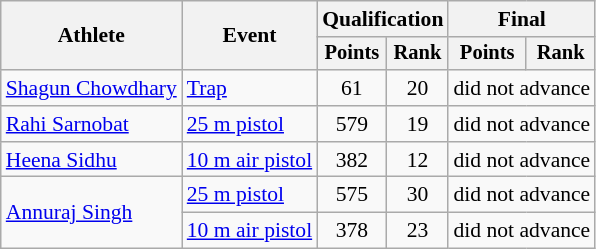<table class="wikitable" style="font-size:90%;">
<tr>
<th rowspan="2">Athlete</th>
<th rowspan="2">Event</th>
<th colspan=2>Qualification</th>
<th colspan=2>Final</th>
</tr>
<tr style="font-size:95%">
<th>Points</th>
<th>Rank</th>
<th>Points</th>
<th>Rank</th>
</tr>
<tr align=center>
<td align=left><a href='#'>Shagun Chowdhary</a></td>
<td align=left><a href='#'>Trap</a></td>
<td>61</td>
<td>20</td>
<td colspan=2>did not advance</td>
</tr>
<tr align=center>
<td align=left><a href='#'>Rahi Sarnobat</a></td>
<td align=left><a href='#'>25 m pistol</a></td>
<td>579</td>
<td>19</td>
<td colspan=2>did not advance</td>
</tr>
<tr align=center>
<td align=left><a href='#'>Heena Sidhu</a></td>
<td align=left><a href='#'>10 m air pistol</a></td>
<td>382</td>
<td>12</td>
<td colspan=2>did not advance</td>
</tr>
<tr align=center>
<td style="text-align:left;" rowspan="2"><a href='#'>Annuraj Singh</a></td>
<td align=left><a href='#'>25 m pistol</a></td>
<td>575</td>
<td>30</td>
<td colspan=2>did not advance</td>
</tr>
<tr align=center>
<td align=left><a href='#'>10 m air pistol</a></td>
<td>378</td>
<td>23</td>
<td colspan=2>did not advance</td>
</tr>
</table>
